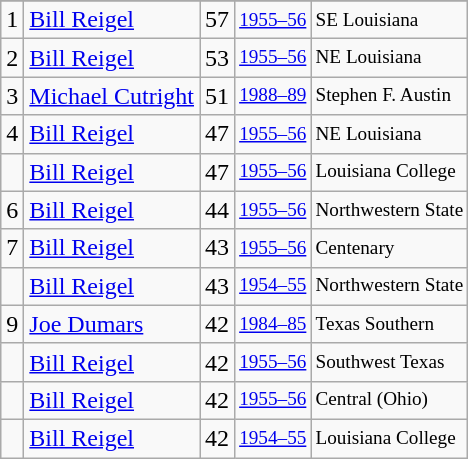<table class="wikitable">
<tr>
</tr>
<tr>
<td>1</td>
<td><a href='#'>Bill Reigel</a></td>
<td>57</td>
<td style="font-size:80%;"><a href='#'>1955–56</a></td>
<td style="font-size:80%;">SE Louisiana</td>
</tr>
<tr>
<td>2</td>
<td><a href='#'>Bill Reigel</a></td>
<td>53</td>
<td style="font-size:80%;"><a href='#'>1955–56</a></td>
<td style="font-size:80%;">NE Louisiana</td>
</tr>
<tr>
<td>3</td>
<td><a href='#'>Michael Cutright</a></td>
<td>51</td>
<td style="font-size:80%;"><a href='#'>1988–89</a></td>
<td style="font-size:80%;">Stephen F. Austin</td>
</tr>
<tr>
<td>4</td>
<td><a href='#'>Bill Reigel</a></td>
<td>47</td>
<td style="font-size:80%;"><a href='#'>1955–56</a></td>
<td style="font-size:80%;">NE Louisiana</td>
</tr>
<tr>
<td></td>
<td><a href='#'>Bill Reigel</a></td>
<td>47</td>
<td style="font-size:80%;"><a href='#'>1955–56</a></td>
<td style="font-size:80%;">Louisiana College</td>
</tr>
<tr>
<td>6</td>
<td><a href='#'>Bill Reigel</a></td>
<td>44</td>
<td style="font-size:80%;"><a href='#'>1955–56</a></td>
<td style="font-size:80%;">Northwestern State</td>
</tr>
<tr>
<td>7</td>
<td><a href='#'>Bill Reigel</a></td>
<td>43</td>
<td style="font-size:80%;"><a href='#'>1955–56</a></td>
<td style="font-size:80%;">Centenary</td>
</tr>
<tr>
<td></td>
<td><a href='#'>Bill Reigel</a></td>
<td>43</td>
<td style="font-size:80%;"><a href='#'>1954–55</a></td>
<td style="font-size:80%;">Northwestern State</td>
</tr>
<tr>
<td>9</td>
<td><a href='#'>Joe Dumars</a></td>
<td>42</td>
<td style="font-size:80%;"><a href='#'>1984–85</a></td>
<td style="font-size:80%;">Texas Southern</td>
</tr>
<tr>
<td></td>
<td><a href='#'>Bill Reigel</a></td>
<td>42</td>
<td style="font-size:80%;"><a href='#'>1955–56</a></td>
<td style="font-size:80%;">Southwest Texas</td>
</tr>
<tr>
<td></td>
<td><a href='#'>Bill Reigel</a></td>
<td>42</td>
<td style="font-size:80%;"><a href='#'>1955–56</a></td>
<td style="font-size:80%;">Central (Ohio)</td>
</tr>
<tr>
<td></td>
<td><a href='#'>Bill Reigel</a></td>
<td>42</td>
<td style="font-size:80%;"><a href='#'>1954–55</a></td>
<td style="font-size:80%;">Louisiana College</td>
</tr>
</table>
